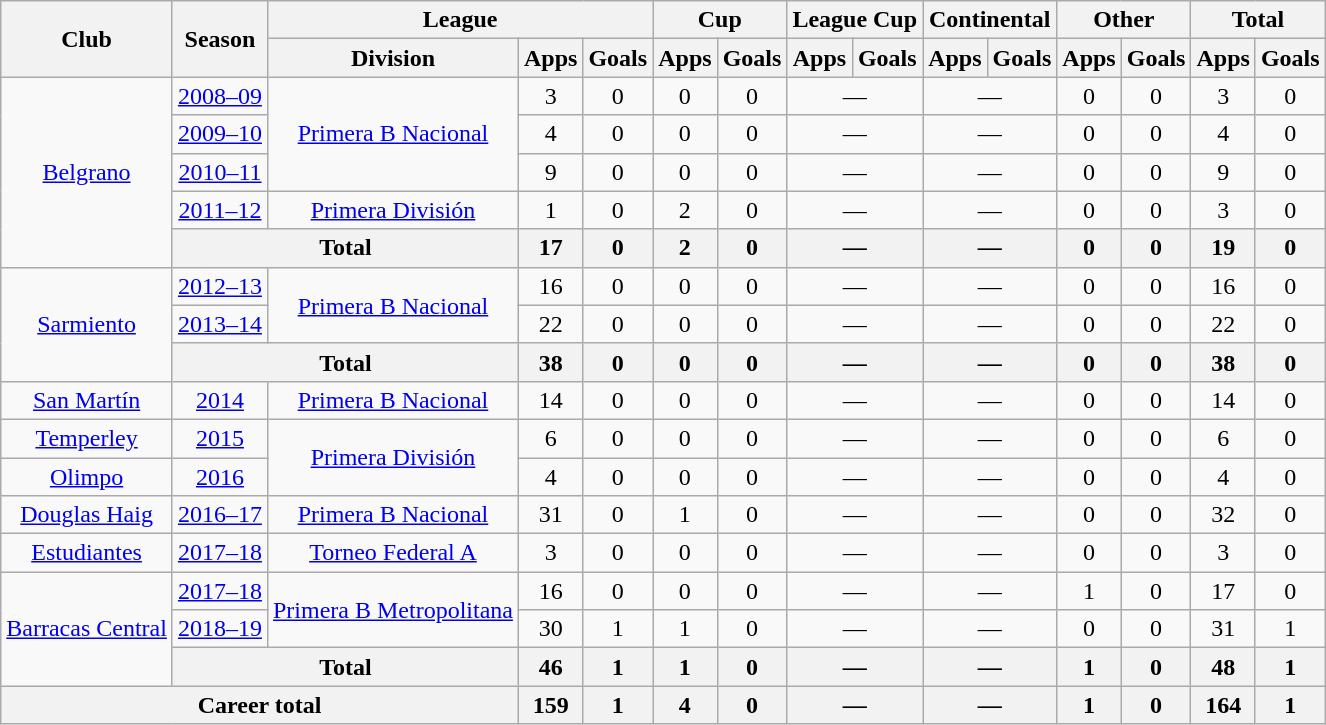<table class="wikitable" style="text-align:center">
<tr>
<th rowspan="2">Club</th>
<th rowspan="2">Season</th>
<th colspan="3">League</th>
<th colspan="2">Cup</th>
<th colspan="2">League Cup</th>
<th colspan="2">Continental</th>
<th colspan="2">Other</th>
<th colspan="2">Total</th>
</tr>
<tr>
<th>Division</th>
<th>Apps</th>
<th>Goals</th>
<th>Apps</th>
<th>Goals</th>
<th>Apps</th>
<th>Goals</th>
<th>Apps</th>
<th>Goals</th>
<th>Apps</th>
<th>Goals</th>
<th>Apps</th>
<th>Goals</th>
</tr>
<tr>
<td rowspan="5"><a href='#'>Belgrano</a></td>
<td><a href='#'>2008–09</a></td>
<td rowspan="3"><a href='#'>Primera B Nacional</a></td>
<td>3</td>
<td>0</td>
<td>0</td>
<td>0</td>
<td colspan="2">—</td>
<td colspan="2">—</td>
<td>0</td>
<td>0</td>
<td>3</td>
<td>0</td>
</tr>
<tr>
<td><a href='#'>2009–10</a></td>
<td>4</td>
<td>0</td>
<td>0</td>
<td>0</td>
<td colspan="2">—</td>
<td colspan="2">—</td>
<td>0</td>
<td>0</td>
<td>4</td>
<td>0</td>
</tr>
<tr>
<td><a href='#'>2010–11</a></td>
<td>9</td>
<td>0</td>
<td>0</td>
<td>0</td>
<td colspan="2">—</td>
<td colspan="2">—</td>
<td>0</td>
<td>0</td>
<td>9</td>
<td>0</td>
</tr>
<tr>
<td><a href='#'>2011–12</a></td>
<td rowspan="1"><a href='#'>Primera División</a></td>
<td>1</td>
<td>0</td>
<td>2</td>
<td>0</td>
<td colspan="2">—</td>
<td colspan="2">—</td>
<td>0</td>
<td>0</td>
<td>3</td>
<td>0</td>
</tr>
<tr>
<th colspan="2">Total</th>
<th>17</th>
<th>0</th>
<th>2</th>
<th>0</th>
<th colspan="2">—</th>
<th colspan="2">—</th>
<th>0</th>
<th>0</th>
<th>19</th>
<th>0</th>
</tr>
<tr>
<td rowspan="3"><a href='#'>Sarmiento</a></td>
<td><a href='#'>2012–13</a></td>
<td rowspan="2"><a href='#'>Primera B Nacional</a></td>
<td>16</td>
<td>0</td>
<td>0</td>
<td>0</td>
<td colspan="2">—</td>
<td colspan="2">—</td>
<td>0</td>
<td>0</td>
<td>16</td>
<td>0</td>
</tr>
<tr>
<td><a href='#'>2013–14</a></td>
<td>22</td>
<td>0</td>
<td>0</td>
<td>0</td>
<td colspan="2">—</td>
<td colspan="2">—</td>
<td>0</td>
<td>0</td>
<td>22</td>
<td>0</td>
</tr>
<tr>
<th colspan="2">Total</th>
<th>38</th>
<th>0</th>
<th>0</th>
<th>0</th>
<th colspan="2">—</th>
<th colspan="2">—</th>
<th>0</th>
<th>0</th>
<th>38</th>
<th>0</th>
</tr>
<tr>
<td rowspan="1"><a href='#'>San Martín</a></td>
<td><a href='#'>2014</a></td>
<td rowspan="1"><a href='#'>Primera B Nacional</a></td>
<td>14</td>
<td>0</td>
<td>0</td>
<td>0</td>
<td colspan="2">—</td>
<td colspan="2">—</td>
<td>0</td>
<td>0</td>
<td>14</td>
<td>0</td>
</tr>
<tr>
<td rowspan="1"><a href='#'>Temperley</a></td>
<td><a href='#'>2015</a></td>
<td rowspan="2"><a href='#'>Primera División</a></td>
<td>6</td>
<td>0</td>
<td>0</td>
<td>0</td>
<td colspan="2">—</td>
<td colspan="2">—</td>
<td>0</td>
<td>0</td>
<td>6</td>
<td>0</td>
</tr>
<tr>
<td rowspan="1"><a href='#'>Olimpo</a></td>
<td><a href='#'>2016</a></td>
<td>4</td>
<td>0</td>
<td>0</td>
<td>0</td>
<td colspan="2">—</td>
<td colspan="2">—</td>
<td>0</td>
<td>0</td>
<td>4</td>
<td>0</td>
</tr>
<tr>
<td rowspan="1"><a href='#'>Douglas Haig</a></td>
<td><a href='#'>2016–17</a></td>
<td rowspan="1"><a href='#'>Primera B Nacional</a></td>
<td>31</td>
<td>0</td>
<td>1</td>
<td>0</td>
<td colspan="2">—</td>
<td colspan="2">—</td>
<td>0</td>
<td>0</td>
<td>32</td>
<td>0</td>
</tr>
<tr>
<td rowspan="1"><a href='#'>Estudiantes</a></td>
<td><a href='#'>2017–18</a></td>
<td rowspan="1"><a href='#'>Torneo Federal A</a></td>
<td>3</td>
<td>0</td>
<td>0</td>
<td>0</td>
<td colspan="2">—</td>
<td colspan="2">—</td>
<td>0</td>
<td>0</td>
<td>3</td>
<td>0</td>
</tr>
<tr>
<td rowspan="3"><a href='#'>Barracas Central</a></td>
<td><a href='#'>2017–18</a></td>
<td rowspan="2"><a href='#'>Primera B Metropolitana</a></td>
<td>16</td>
<td>0</td>
<td>0</td>
<td>0</td>
<td colspan="2">—</td>
<td colspan="2">—</td>
<td>1</td>
<td>0</td>
<td>17</td>
<td>0</td>
</tr>
<tr>
<td><a href='#'>2018–19</a></td>
<td>30</td>
<td>1</td>
<td>1</td>
<td>0</td>
<td colspan="2">—</td>
<td colspan="2">—</td>
<td>0</td>
<td>0</td>
<td>31</td>
<td>1</td>
</tr>
<tr>
<th colspan="2">Total</th>
<th>46</th>
<th>1</th>
<th>1</th>
<th>0</th>
<th colspan="2">—</th>
<th colspan="2">—</th>
<th>1</th>
<th>0</th>
<th>48</th>
<th>1</th>
</tr>
<tr>
<th colspan="3">Career total</th>
<th>159</th>
<th>1</th>
<th>4</th>
<th>0</th>
<th colspan="2">—</th>
<th colspan="2">—</th>
<th>1</th>
<th>0</th>
<th>164</th>
<th>1</th>
</tr>
</table>
